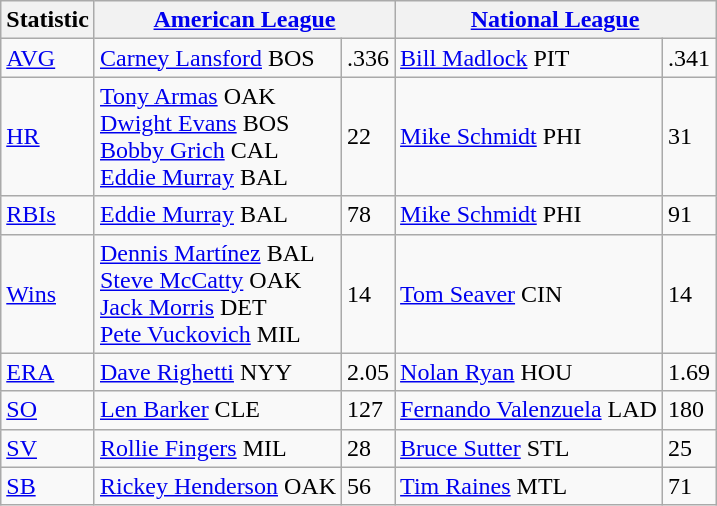<table class="wikitable">
<tr>
<th>Statistic</th>
<th colspan=2><a href='#'>American League</a></th>
<th colspan=2><a href='#'>National League</a></th>
</tr>
<tr>
<td><a href='#'>AVG</a></td>
<td><a href='#'>Carney Lansford</a> BOS</td>
<td>.336</td>
<td><a href='#'>Bill Madlock</a> PIT</td>
<td>.341</td>
</tr>
<tr>
<td><a href='#'>HR</a></td>
<td><a href='#'>Tony Armas</a> OAK<br><a href='#'>Dwight Evans</a> BOS<br><a href='#'>Bobby Grich</a> CAL<br><a href='#'>Eddie Murray</a> BAL</td>
<td>22</td>
<td><a href='#'>Mike Schmidt</a> PHI</td>
<td>31</td>
</tr>
<tr>
<td><a href='#'>RBIs</a></td>
<td><a href='#'>Eddie Murray</a> BAL</td>
<td>78</td>
<td><a href='#'>Mike Schmidt</a> PHI</td>
<td>91</td>
</tr>
<tr>
<td><a href='#'>Wins</a></td>
<td><a href='#'>Dennis Martínez</a> BAL<br><a href='#'>Steve McCatty</a> OAK<br><a href='#'>Jack Morris</a> DET<br><a href='#'>Pete Vuckovich</a> MIL</td>
<td>14</td>
<td><a href='#'>Tom Seaver</a> CIN</td>
<td>14</td>
</tr>
<tr>
<td><a href='#'>ERA</a></td>
<td><a href='#'>Dave Righetti</a> NYY</td>
<td>2.05</td>
<td><a href='#'>Nolan Ryan</a> HOU</td>
<td>1.69</td>
</tr>
<tr>
<td><a href='#'>SO</a></td>
<td><a href='#'>Len Barker</a> CLE</td>
<td>127</td>
<td><a href='#'>Fernando Valenzuela</a> LAD</td>
<td>180</td>
</tr>
<tr>
<td><a href='#'>SV</a></td>
<td><a href='#'>Rollie Fingers</a> MIL</td>
<td>28</td>
<td><a href='#'>Bruce Sutter</a> STL</td>
<td>25</td>
</tr>
<tr>
<td><a href='#'>SB</a></td>
<td><a href='#'>Rickey Henderson</a> OAK</td>
<td>56</td>
<td><a href='#'>Tim Raines</a> MTL</td>
<td>71</td>
</tr>
</table>
